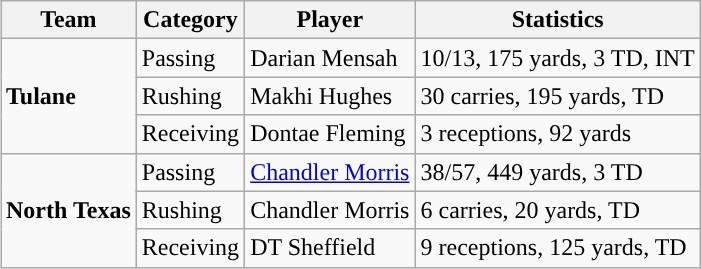<table class="wikitable" style="float: right;">
<tr>
<th>Team</th>
<th>Category</th>
<th>Player</th>
<th>Statistics</th>
</tr>
<tr>
<td rowspan=3><strong>Tulane</strong></td>
<td>Passing</td>
<td>Darian Mensah</td>
<td>10/13, 175 yards, 3 TD, INT</td>
</tr>
<tr>
<td>Rushing</td>
<td>Makhi Hughes</td>
<td>30 carries, 195 yards, TD</td>
</tr>
<tr>
<td>Receiving</td>
<td>Dontae Fleming</td>
<td>3 receptions, 92 yards</td>
</tr>
<tr>
<td rowspan=3><strong>North Texas</strong></td>
<td>Passing</td>
<td><a href='#'>Chandler Morris</a></td>
<td>38/57, 449 yards, 3 TD</td>
</tr>
<tr>
<td>Rushing</td>
<td>Chandler Morris</td>
<td>6 carries, 20 yards, TD</td>
</tr>
<tr>
<td>Receiving</td>
<td>DT Sheffield</td>
<td>9 receptions, 125 yards, TD</td>
</tr>
</table>
